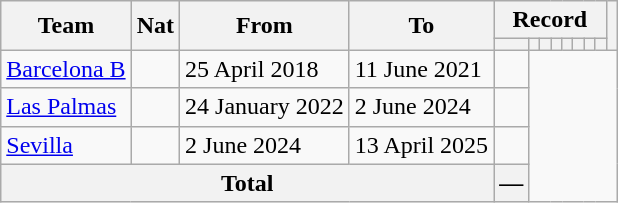<table class="wikitable" style="text-align: center">
<tr>
<th rowspan="2">Team</th>
<th rowspan="2">Nat</th>
<th rowspan="2">From</th>
<th rowspan="2">To</th>
<th colspan="8">Record</th>
<th rowspan=2></th>
</tr>
<tr>
<th></th>
<th></th>
<th></th>
<th></th>
<th></th>
<th></th>
<th></th>
<th></th>
</tr>
<tr>
<td align=left><a href='#'>Barcelona B</a></td>
<td></td>
<td align=left>25 April 2018</td>
<td align=left>11 June 2021<br></td>
<td></td>
</tr>
<tr>
<td align=left><a href='#'>Las Palmas</a></td>
<td></td>
<td align=left>24 January 2022</td>
<td align=left>2 June 2024<br></td>
<td></td>
</tr>
<tr>
<td align=left><a href='#'>Sevilla</a></td>
<td></td>
<td align=left>2 June 2024</td>
<td align=left>13 April 2025<br></td>
<td></td>
</tr>
<tr>
<th colspan="4">Total<br></th>
<th>—</th>
</tr>
</table>
